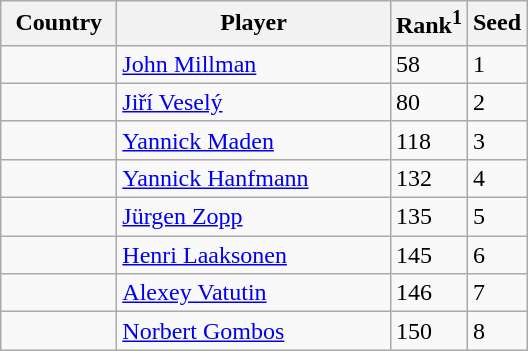<table class="sortable wikitable">
<tr>
<th width="70">Country</th>
<th width="175">Player</th>
<th>Rank<sup>1</sup></th>
<th>Seed</th>
</tr>
<tr>
<td></td>
<td><a href='#'>John Millman</a></td>
<td>58</td>
<td>1</td>
</tr>
<tr>
<td></td>
<td><a href='#'>Jiří Veselý</a></td>
<td>80</td>
<td>2</td>
</tr>
<tr>
<td></td>
<td><a href='#'>Yannick Maden</a></td>
<td>118</td>
<td>3</td>
</tr>
<tr>
<td></td>
<td><a href='#'>Yannick Hanfmann</a></td>
<td>132</td>
<td>4</td>
</tr>
<tr>
<td></td>
<td><a href='#'>Jürgen Zopp</a></td>
<td>135</td>
<td>5</td>
</tr>
<tr>
<td></td>
<td><a href='#'>Henri Laaksonen</a></td>
<td>145</td>
<td>6</td>
</tr>
<tr>
<td></td>
<td><a href='#'>Alexey Vatutin</a></td>
<td>146</td>
<td>7</td>
</tr>
<tr>
<td></td>
<td><a href='#'>Norbert Gombos</a></td>
<td>150</td>
<td>8</td>
</tr>
</table>
